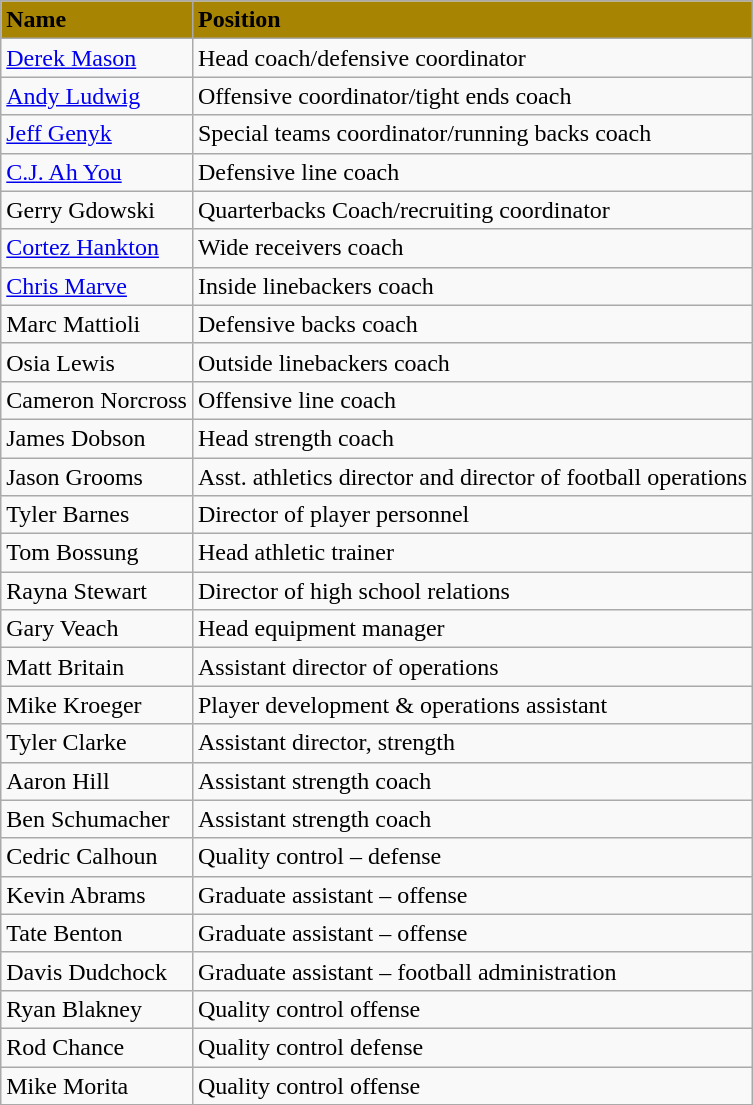<table class="wikitable">
<tr>
<td bgcolor="#A88403"><span><strong>Name</strong></span></td>
<td bgcolor="#A88403"><span><strong>Position</strong></span></td>
</tr>
<tr align="left">
<td><a href='#'>Derek Mason</a></td>
<td>Head coach/defensive coordinator</td>
</tr>
<tr align="left">
<td><a href='#'>Andy Ludwig</a></td>
<td>Offensive coordinator/tight ends coach</td>
</tr>
<tr align="left">
<td><a href='#'>Jeff Genyk</a></td>
<td>Special teams coordinator/running backs coach</td>
</tr>
<tr align="left">
<td><a href='#'>C.J. Ah You</a></td>
<td>Defensive line coach</td>
</tr>
<tr align="left">
<td>Gerry Gdowski</td>
<td>Quarterbacks Coach/recruiting coordinator</td>
</tr>
<tr align="left">
<td><a href='#'>Cortez Hankton</a></td>
<td>Wide receivers coach</td>
</tr>
<tr align="left">
<td><a href='#'>Chris Marve</a></td>
<td>Inside linebackers coach</td>
</tr>
<tr align="left">
<td>Marc Mattioli</td>
<td>Defensive backs coach</td>
</tr>
<tr align="left">
<td>Osia Lewis</td>
<td>Outside linebackers coach</td>
</tr>
<tr align="left">
<td>Cameron Norcross</td>
<td>Offensive line coach</td>
</tr>
<tr align="left">
<td>James Dobson</td>
<td>Head strength coach</td>
</tr>
<tr align="left">
<td>Jason Grooms</td>
<td>Asst. athletics director and director of football operations</td>
</tr>
<tr align="left">
<td>Tyler Barnes</td>
<td>Director of player personnel</td>
</tr>
<tr align="left">
<td>Tom Bossung</td>
<td>Head athletic trainer</td>
</tr>
<tr align="left">
<td>Rayna Stewart</td>
<td>Director of high school relations</td>
</tr>
<tr align="left">
<td>Gary Veach</td>
<td>Head equipment manager</td>
</tr>
<tr align="left">
<td>Matt Britain</td>
<td>Assistant director of operations</td>
</tr>
<tr align="left">
<td>Mike Kroeger</td>
<td>Player development & operations assistant</td>
</tr>
<tr align="left">
<td>Tyler Clarke</td>
<td>Assistant director, strength</td>
</tr>
<tr align="left">
<td>Aaron Hill</td>
<td>Assistant strength coach</td>
</tr>
<tr align="left">
<td>Ben Schumacher</td>
<td>Assistant strength coach</td>
</tr>
<tr align="left">
<td>Cedric Calhoun</td>
<td>Quality control – defense</td>
</tr>
<tr align="left">
<td>Kevin Abrams</td>
<td>Graduate assistant – offense</td>
</tr>
<tr align="left">
<td>Tate Benton</td>
<td>Graduate assistant – offense</td>
</tr>
<tr align="left">
<td>Davis Dudchock</td>
<td>Graduate assistant – football administration</td>
</tr>
<tr align="left">
<td>Ryan Blakney</td>
<td>Quality control offense</td>
</tr>
<tr align="left">
<td>Rod Chance</td>
<td>Quality control defense</td>
</tr>
<tr align="left">
<td>Mike Morita</td>
<td>Quality control offense</td>
</tr>
</table>
